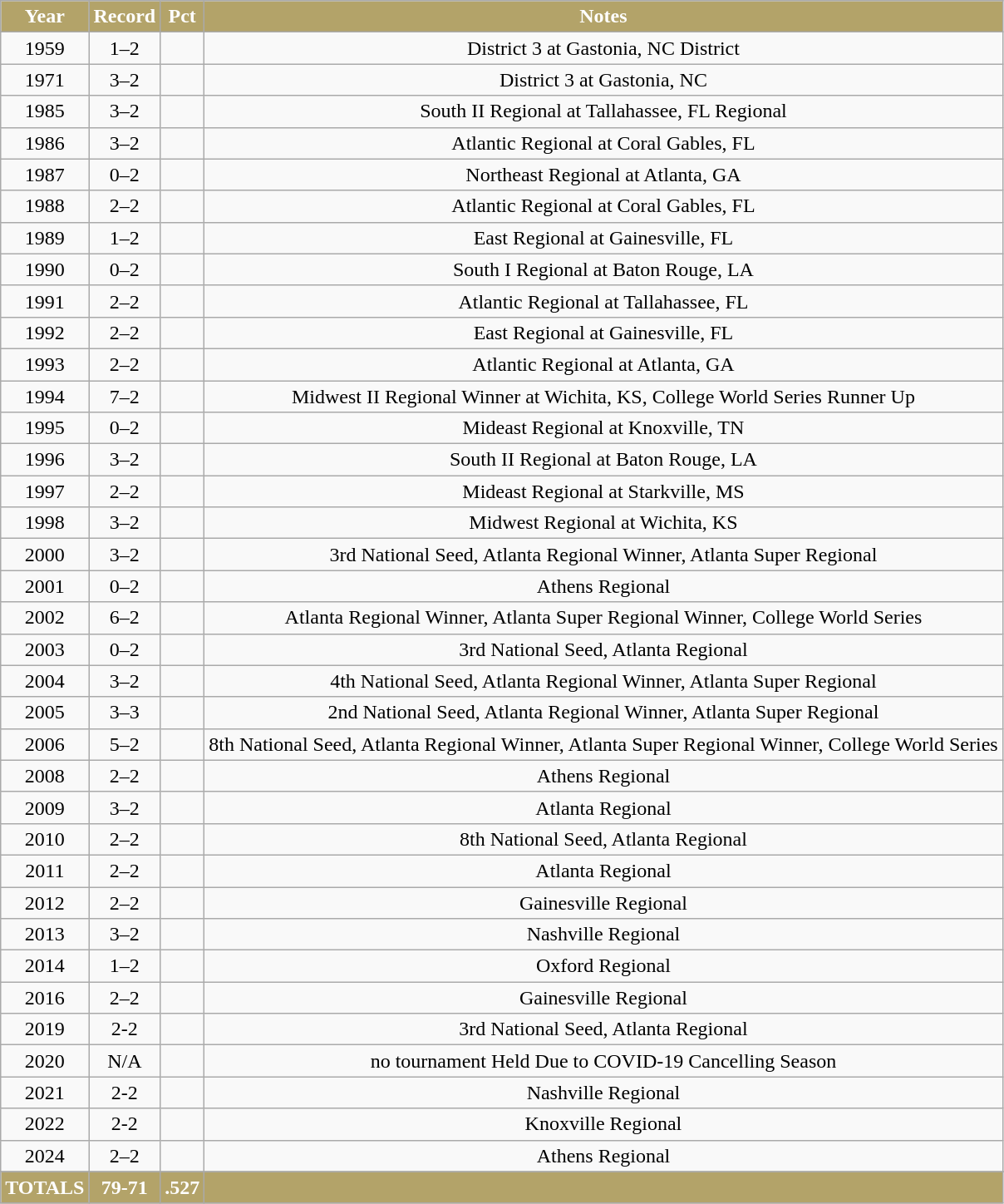<table class="wikitable sortable" style="text-align:center">
<tr>
<th style="background:#B3A369; color:white;">Year</th>
<th style="background:#B3A369; color:white;">Record</th>
<th style="background:#B3A369; color:white;">Pct</th>
<th style="background:#B3A369; color:white;">Notes</th>
</tr>
<tr>
<td>1959</td>
<td>1–2</td>
<td></td>
<td>District 3 at Gastonia, NC District</td>
</tr>
<tr>
<td>1971</td>
<td>3–2</td>
<td></td>
<td>District 3 at Gastonia, NC</td>
</tr>
<tr>
<td>1985</td>
<td>3–2</td>
<td></td>
<td>South II Regional at Tallahassee, FL Regional</td>
</tr>
<tr>
<td>1986</td>
<td>3–2</td>
<td></td>
<td>Atlantic Regional at Coral Gables, FL</td>
</tr>
<tr>
<td>1987</td>
<td>0–2</td>
<td></td>
<td>Northeast Regional at Atlanta, GA</td>
</tr>
<tr>
<td>1988</td>
<td>2–2</td>
<td></td>
<td>Atlantic Regional at Coral Gables, FL</td>
</tr>
<tr>
<td>1989</td>
<td>1–2</td>
<td></td>
<td>East Regional at Gainesville, FL</td>
</tr>
<tr>
<td>1990</td>
<td>0–2</td>
<td></td>
<td>South I Regional at Baton Rouge, LA</td>
</tr>
<tr>
<td>1991</td>
<td>2–2</td>
<td></td>
<td>Atlantic Regional at Tallahassee, FL</td>
</tr>
<tr>
<td>1992</td>
<td>2–2</td>
<td></td>
<td>East Regional at Gainesville, FL</td>
</tr>
<tr>
<td>1993</td>
<td>2–2</td>
<td></td>
<td>Atlantic Regional at Atlanta, GA</td>
</tr>
<tr>
<td>1994</td>
<td>7–2</td>
<td></td>
<td>Midwest II Regional Winner at Wichita, KS, College World Series Runner Up</td>
</tr>
<tr>
<td>1995</td>
<td>0–2</td>
<td></td>
<td>Mideast Regional at Knoxville, TN</td>
</tr>
<tr>
<td>1996</td>
<td>3–2</td>
<td></td>
<td>South II Regional at Baton Rouge, LA</td>
</tr>
<tr>
<td>1997</td>
<td>2–2</td>
<td></td>
<td>Mideast Regional at Starkville, MS</td>
</tr>
<tr>
<td>1998</td>
<td>3–2</td>
<td></td>
<td>Midwest Regional at Wichita, KS</td>
</tr>
<tr>
<td>2000</td>
<td>3–2</td>
<td></td>
<td>3rd National Seed, Atlanta Regional Winner, Atlanta Super Regional</td>
</tr>
<tr>
<td>2001</td>
<td>0–2</td>
<td></td>
<td>Athens Regional</td>
</tr>
<tr>
<td>2002</td>
<td>6–2</td>
<td></td>
<td>Atlanta Regional Winner, Atlanta Super Regional Winner, College World Series</td>
</tr>
<tr>
<td>2003</td>
<td>0–2</td>
<td></td>
<td>3rd National Seed, Atlanta Regional</td>
</tr>
<tr>
<td>2004</td>
<td>3–2</td>
<td></td>
<td>4th National Seed, Atlanta Regional Winner, Atlanta Super Regional</td>
</tr>
<tr>
<td>2005</td>
<td>3–3</td>
<td></td>
<td>2nd National Seed, Atlanta Regional Winner, Atlanta Super Regional</td>
</tr>
<tr>
<td>2006</td>
<td>5–2</td>
<td></td>
<td>8th National Seed, Atlanta Regional Winner, Atlanta Super Regional Winner, College World Series</td>
</tr>
<tr>
<td>2008</td>
<td>2–2</td>
<td></td>
<td>Athens Regional</td>
</tr>
<tr>
<td>2009</td>
<td>3–2</td>
<td></td>
<td>Atlanta Regional</td>
</tr>
<tr>
<td>2010</td>
<td>2–2</td>
<td></td>
<td>8th National Seed, Atlanta Regional</td>
</tr>
<tr>
<td>2011</td>
<td>2–2</td>
<td></td>
<td>Atlanta Regional</td>
</tr>
<tr>
<td>2012</td>
<td>2–2</td>
<td></td>
<td>Gainesville Regional</td>
</tr>
<tr>
<td>2013</td>
<td>3–2</td>
<td></td>
<td>Nashville Regional</td>
</tr>
<tr>
<td>2014</td>
<td>1–2</td>
<td></td>
<td>Oxford Regional</td>
</tr>
<tr>
<td>2016</td>
<td>2–2</td>
<td></td>
<td>Gainesville Regional</td>
</tr>
<tr>
<td>2019</td>
<td>2-2</td>
<td></td>
<td>3rd National Seed, Atlanta Regional</td>
</tr>
<tr>
<td>2020</td>
<td>N/A</td>
<td></td>
<td>no tournament Held Due to COVID-19 Cancelling Season</td>
</tr>
<tr>
<td>2021</td>
<td>2-2</td>
<td></td>
<td>Nashville Regional</td>
</tr>
<tr>
<td>2022</td>
<td>2-2</td>
<td></td>
<td>Knoxville Regional</td>
</tr>
<tr>
<td>2024</td>
<td>2–2</td>
<td></td>
<td>Athens Regional</td>
</tr>
<tr>
</tr>
<tr class="sortbottom" style="background:#B3A369; color:white; font-weight:bold;">
<td>TOTALS</td>
<td>79-71</td>
<td>.527</td>
<td></td>
</tr>
</table>
